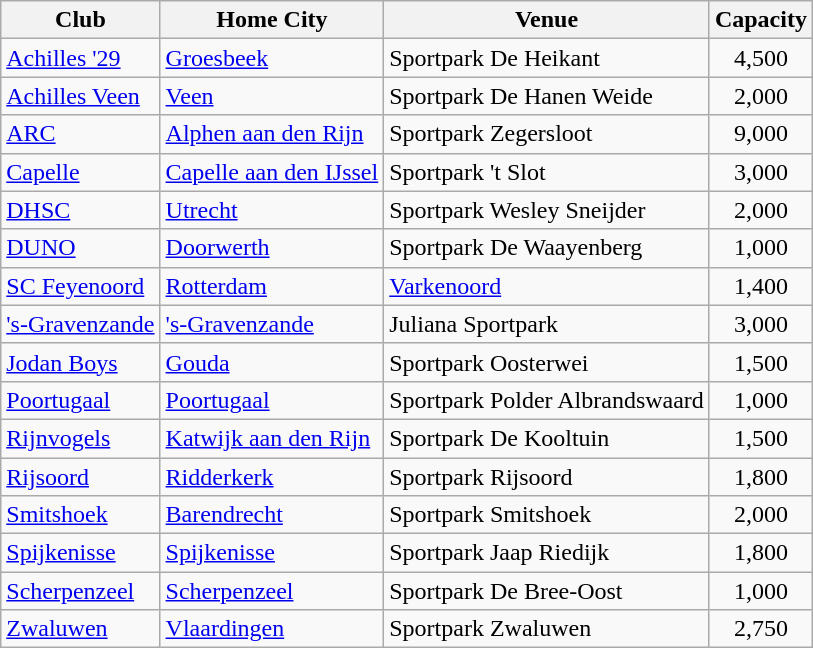<table class="wikitable sortable">
<tr>
<th>Club</th>
<th>Home City</th>
<th>Venue</th>
<th>Capacity</th>
</tr>
<tr>
<td><a href='#'>Achilles '29</a></td>
<td><a href='#'>Groesbeek</a></td>
<td>Sportpark De Heikant</td>
<td style="text-align: center;">4,500</td>
</tr>
<tr>
<td><a href='#'>Achilles Veen</a></td>
<td><a href='#'>Veen</a></td>
<td>Sportpark De Hanen Weide</td>
<td style="text-align: center;">2,000</td>
</tr>
<tr>
<td><a href='#'>ARC</a></td>
<td><a href='#'>Alphen aan den Rijn</a></td>
<td>Sportpark Zegersloot</td>
<td style="text-align: center;">9,000</td>
</tr>
<tr>
<td><a href='#'>Capelle</a></td>
<td><a href='#'>Capelle aan den IJssel</a></td>
<td>Sportpark 't Slot</td>
<td style="text-align: center;">3,000</td>
</tr>
<tr>
<td><a href='#'>DHSC</a></td>
<td><a href='#'>Utrecht</a></td>
<td>Sportpark Wesley Sneijder</td>
<td style="text-align: center;">2,000</td>
</tr>
<tr>
<td><a href='#'>DUNO</a></td>
<td><a href='#'>Doorwerth</a></td>
<td>Sportpark De Waayenberg</td>
<td style="text-align: center;">1,000</td>
</tr>
<tr>
<td><a href='#'>SC Feyenoord</a></td>
<td><a href='#'>Rotterdam</a></td>
<td><a href='#'>Varkenoord</a></td>
<td style="text-align: center;">1,400</td>
</tr>
<tr>
<td><a href='#'>'s-Gravenzande</a></td>
<td><a href='#'>'s-Gravenzande</a></td>
<td>Juliana Sportpark</td>
<td style="text-align: center;">3,000</td>
</tr>
<tr>
<td><a href='#'>Jodan Boys</a></td>
<td><a href='#'>Gouda</a></td>
<td>Sportpark Oosterwei</td>
<td style="text-align: center;">1,500</td>
</tr>
<tr>
<td><a href='#'>Poortugaal</a></td>
<td><a href='#'>Poortugaal</a></td>
<td>Sportpark Polder Albrandswaard</td>
<td style="text-align: center;">1,000</td>
</tr>
<tr>
<td><a href='#'>Rijnvogels</a></td>
<td><a href='#'>Katwijk aan den Rijn</a></td>
<td>Sportpark De Kooltuin</td>
<td style="text-align: center;">1,500</td>
</tr>
<tr>
<td><a href='#'>Rijsoord</a></td>
<td><a href='#'>Ridderkerk</a></td>
<td>Sportpark Rijsoord</td>
<td style="text-align: center;">1,800</td>
</tr>
<tr>
<td><a href='#'>Smitshoek</a></td>
<td><a href='#'>Barendrecht</a></td>
<td>Sportpark Smitshoek</td>
<td style="text-align: center;">2,000</td>
</tr>
<tr>
<td><a href='#'>Spijkenisse</a></td>
<td><a href='#'>Spijkenisse</a></td>
<td>Sportpark Jaap Riedijk</td>
<td style="text-align: center;">1,800</td>
</tr>
<tr>
<td><a href='#'>Scherpenzeel</a></td>
<td><a href='#'>Scherpenzeel</a></td>
<td>Sportpark De Bree-Oost</td>
<td style="text-align: center;">1,000</td>
</tr>
<tr>
<td><a href='#'>Zwaluwen</a></td>
<td><a href='#'>Vlaardingen</a></td>
<td>Sportpark Zwaluwen</td>
<td style="text-align: center;">2,750</td>
</tr>
</table>
